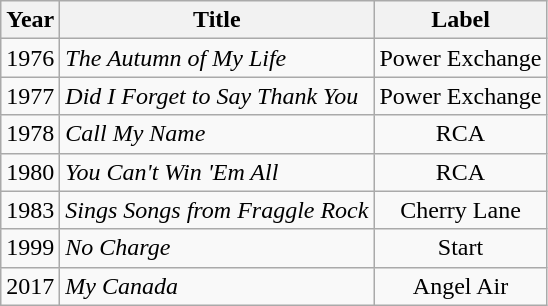<table class="wikitable">
<tr>
<th style="text-align: center;">Year</th>
<th style="text-align: center;">Title</th>
<th style="text-align: center;">Label</th>
</tr>
<tr>
<td style="text-align: center;">1976</td>
<td><em>The Autumn of My Life</em></td>
<td style="text-align: center;">Power Exchange</td>
</tr>
<tr>
<td style="text-align: center;">1977</td>
<td><em>Did I Forget to Say Thank You</em></td>
<td style="text-align: center;">Power Exchange</td>
</tr>
<tr>
<td style="text-align: center;">1978</td>
<td><em>Call My Name</em></td>
<td style="text-align: center;">RCA</td>
</tr>
<tr>
<td style="text-align: center;">1980</td>
<td><em>You Can't Win 'Em All</em></td>
<td style="text-align: center;">RCA</td>
</tr>
<tr>
<td style="text-align: center;">1983</td>
<td><em>Sings Songs from Fraggle Rock</em></td>
<td style="text-align: center;">Cherry Lane</td>
</tr>
<tr>
<td style="text-align: center;">1999</td>
<td><em>No Charge</em></td>
<td style="text-align: center;">Start</td>
</tr>
<tr>
<td>2017</td>
<td><em>My Canada</em></td>
<td style="text-align: center;">Angel Air</td>
</tr>
</table>
